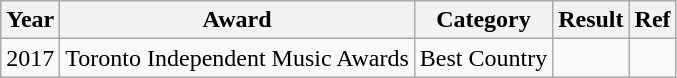<table class="wikitable">
<tr>
<th>Year</th>
<th>Award</th>
<th>Category</th>
<th>Result</th>
<th>Ref</th>
</tr>
<tr>
<td>2017</td>
<td>Toronto Independent Music Awards</td>
<td>Best Country</td>
<td></td>
<td></td>
</tr>
</table>
